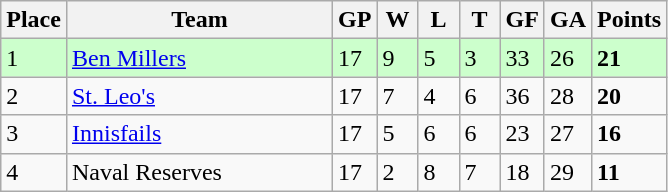<table class="wikitable">
<tr>
<th>Place</th>
<th width="170">Team</th>
<th width="20">GP</th>
<th width="20">W</th>
<th width="20">L</th>
<th width="20">T</th>
<th width="20">GF</th>
<th width="20">GA</th>
<th>Points</th>
</tr>
<tr bgcolor=#ccffcc>
<td>1</td>
<td><a href='#'>Ben Millers</a></td>
<td>17</td>
<td>9</td>
<td>5</td>
<td>3</td>
<td>33</td>
<td>26</td>
<td><strong>21</strong></td>
</tr>
<tr>
<td>2</td>
<td><a href='#'>St. Leo's</a></td>
<td>17</td>
<td>7</td>
<td>4</td>
<td>6</td>
<td>36</td>
<td>28</td>
<td><strong>20</strong></td>
</tr>
<tr>
<td>3</td>
<td><a href='#'>Innisfails</a></td>
<td>17</td>
<td>5</td>
<td>6</td>
<td>6</td>
<td>23</td>
<td>27</td>
<td><strong>16</strong></td>
</tr>
<tr>
<td>4</td>
<td>Naval Reserves</td>
<td>17</td>
<td>2</td>
<td>8</td>
<td>7</td>
<td>18</td>
<td>29</td>
<td><strong>11</strong></td>
</tr>
</table>
